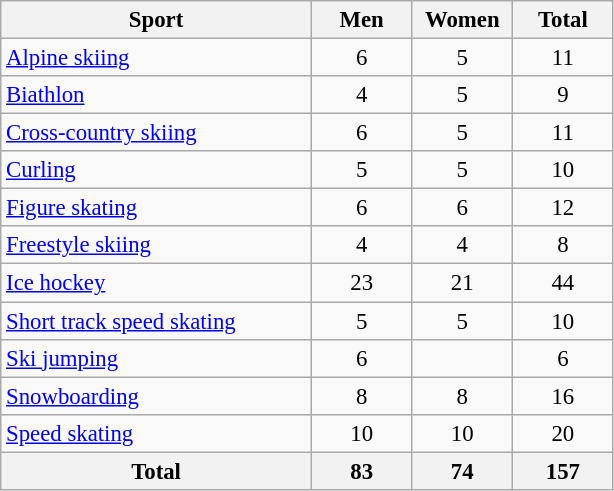<table class="wikitable" style="text-align:center; font-size: 95%">
<tr>
<th width=200>Sport</th>
<th width=60>Men</th>
<th width=60>Women</th>
<th width=60>Total</th>
</tr>
<tr>
<td align=left><a href='#'>Alpine skiing</a></td>
<td>6</td>
<td>5</td>
<td>11</td>
</tr>
<tr>
<td align=left><a href='#'>Biathlon</a></td>
<td>4</td>
<td>5</td>
<td>9</td>
</tr>
<tr>
<td align=left><a href='#'>Cross-country skiing</a></td>
<td>6</td>
<td>5</td>
<td>11</td>
</tr>
<tr>
<td align=left><a href='#'>Curling</a></td>
<td>5</td>
<td>5</td>
<td>10</td>
</tr>
<tr>
<td align=left><a href='#'>Figure skating</a></td>
<td>6</td>
<td>6</td>
<td>12</td>
</tr>
<tr>
<td align=left><a href='#'>Freestyle skiing</a></td>
<td>4</td>
<td>4</td>
<td>8</td>
</tr>
<tr>
<td align=left><a href='#'>Ice hockey</a></td>
<td>23</td>
<td>21</td>
<td>44</td>
</tr>
<tr>
<td align=left><a href='#'>Short track speed skating</a></td>
<td>5</td>
<td>5</td>
<td>10</td>
</tr>
<tr>
<td align=left><a href='#'>Ski jumping</a></td>
<td>6</td>
<td></td>
<td>6</td>
</tr>
<tr>
<td align=left><a href='#'>Snowboarding</a></td>
<td>8</td>
<td>8</td>
<td>16</td>
</tr>
<tr>
<td align=left><a href='#'>Speed skating</a></td>
<td>10</td>
<td>10</td>
<td>20</td>
</tr>
<tr>
<th>Total</th>
<th>83</th>
<th>74</th>
<th>157</th>
</tr>
</table>
